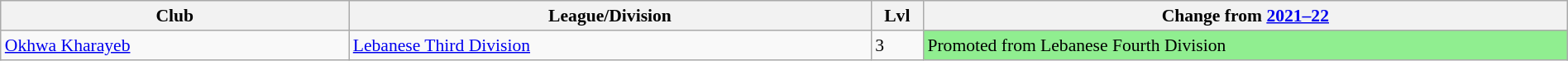<table class="wikitable sortable" width="100%" style="font-size:90%">
<tr>
<th width="20%">Club</th>
<th width="30%">League/Division</th>
<th width="3%">Lvl</th>
<th width="37%">Change from <a href='#'>2021–22</a></th>
</tr>
<tr>
<td><a href='#'>Okhwa Kharayeb</a></td>
<td><a href='#'>Lebanese Third Division</a></td>
<td>3</td>
<td style="background:lightgreen">Promoted from Lebanese Fourth Division</td>
</tr>
</table>
